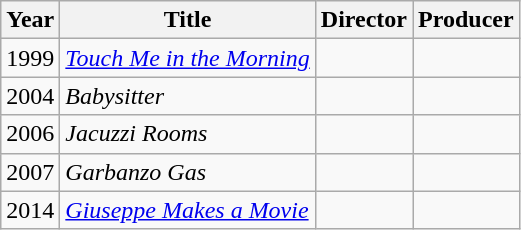<table class="wikitable">
<tr>
<th>Year</th>
<th>Title</th>
<th>Director</th>
<th>Producer</th>
</tr>
<tr>
<td>1999</td>
<td><em><a href='#'>Touch Me in the Morning</a></em></td>
<td></td>
<td></td>
</tr>
<tr>
<td>2004</td>
<td><em>Babysitter</em></td>
<td></td>
<td></td>
</tr>
<tr>
<td>2006</td>
<td><em>Jacuzzi Rooms</em></td>
<td></td>
<td></td>
</tr>
<tr>
<td>2007</td>
<td><em>Garbanzo Gas</em></td>
<td></td>
<td></td>
</tr>
<tr>
<td>2014</td>
<td><em><a href='#'>Giuseppe Makes a Movie</a></em></td>
<td></td>
<td></td>
</tr>
</table>
